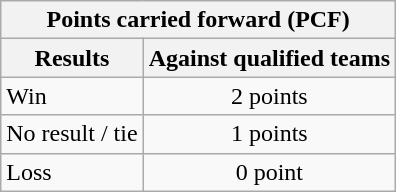<table class="wikitable">
<tr>
<th colspan="2">Points carried forward (PCF)</th>
</tr>
<tr>
<th>Results</th>
<th>Against qualified teams</th>
</tr>
<tr>
<td>Win</td>
<td align="center">2 points</td>
</tr>
<tr>
<td>No result / tie</td>
<td align="center">1 points</td>
</tr>
<tr>
<td>Loss</td>
<td align="center">0 point</td>
</tr>
</table>
